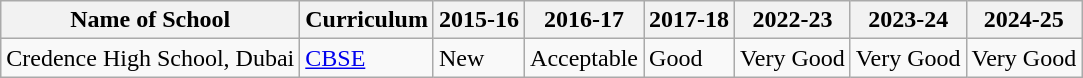<table class="wikitable">
<tr>
<th>Name of School</th>
<th>Curriculum</th>
<th>2015-16</th>
<th>2016-17</th>
<th>2017-18</th>
<th>2022-23</th>
<th>2023-24</th>
<th>2024-25</th>
</tr>
<tr>
<td>Credence High School, Dubai</td>
<td><a href='#'>CBSE</a></td>
<td>New</td>
<td>Acceptable</td>
<td>Good</td>
<td>Very Good</td>
<td>Very Good</td>
<td>Very Good</td>
</tr>
</table>
